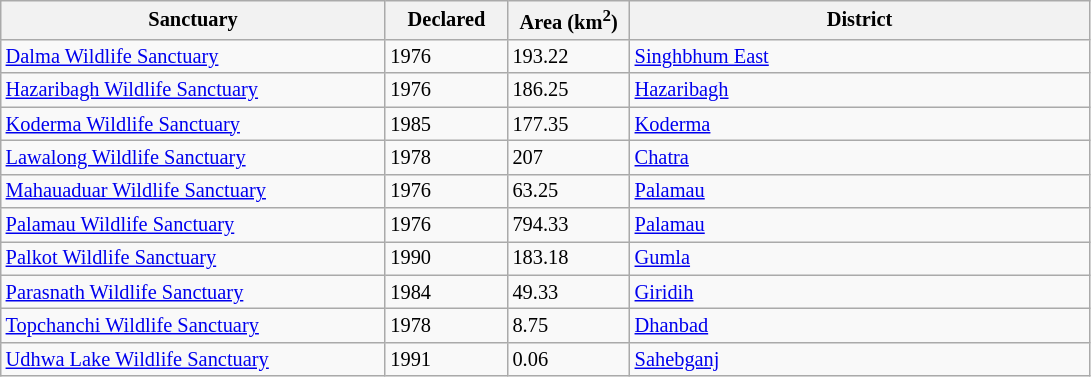<table class="wikitable sortable defaultcenter col1left col4left" style="font-size: 85%">
<tr>
<th scope="col" style="width: 250px;">Sanctuary</th>
<th scope="col" style="width: 75px;">Declared</th>
<th scope="col" style="width: 75px;">Area (km<sup>2</sup>)</th>
<th scope="col" style="width: 300px;">District</th>
</tr>
<tr |->
<td><a href='#'>Dalma Wildlife Sanctuary</a></td>
<td>1976</td>
<td>193.22</td>
<td><a href='#'>Singhbhum East</a></td>
</tr>
<tr>
<td><a href='#'>Hazaribagh Wildlife Sanctuary</a></td>
<td>1976</td>
<td>186.25</td>
<td><a href='#'>Hazaribagh</a></td>
</tr>
<tr>
<td><a href='#'>Koderma Wildlife Sanctuary</a></td>
<td>1985</td>
<td>177.35</td>
<td><a href='#'>Koderma</a></td>
</tr>
<tr>
<td><a href='#'>Lawalong Wildlife Sanctuary</a></td>
<td>1978</td>
<td>207</td>
<td><a href='#'>Chatra</a></td>
</tr>
<tr>
<td><a href='#'>Mahauaduar Wildlife Sanctuary</a></td>
<td>1976</td>
<td>63.25</td>
<td><a href='#'>Palamau</a></td>
</tr>
<tr>
<td><a href='#'>Palamau Wildlife Sanctuary</a></td>
<td>1976</td>
<td>794.33</td>
<td><a href='#'>Palamau</a></td>
</tr>
<tr>
<td><a href='#'>Palkot Wildlife Sanctuary</a></td>
<td>1990</td>
<td>183.18</td>
<td><a href='#'>Gumla</a></td>
</tr>
<tr>
<td><a href='#'>Parasnath Wildlife Sanctuary</a></td>
<td>1984</td>
<td>49.33</td>
<td><a href='#'>Giridih</a></td>
</tr>
<tr>
<td><a href='#'>Topchanchi Wildlife Sanctuary</a></td>
<td>1978</td>
<td>8.75</td>
<td><a href='#'>Dhanbad</a></td>
</tr>
<tr>
<td><a href='#'>Udhwa Lake Wildlife Sanctuary</a></td>
<td>1991</td>
<td>0.06</td>
<td><a href='#'>Sahebganj</a></td>
</tr>
</table>
